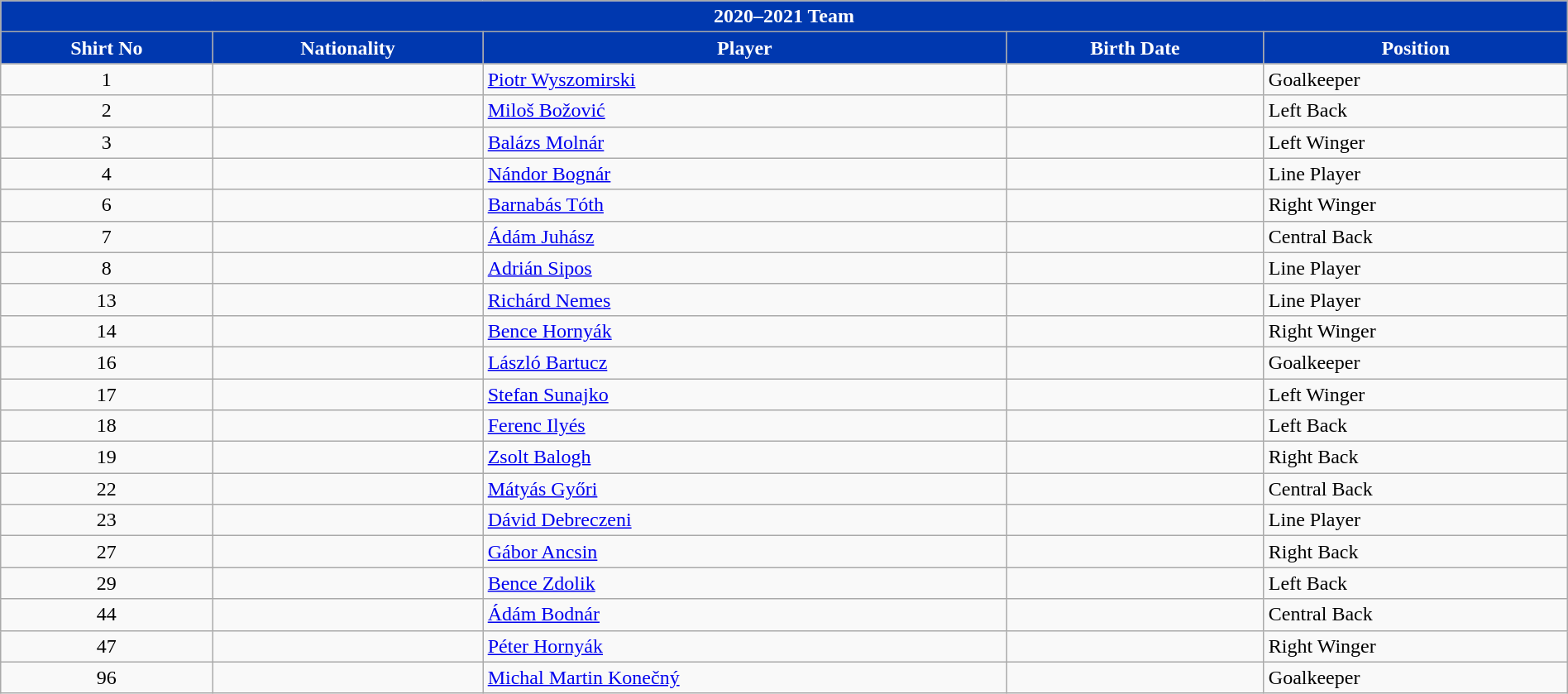<table class="wikitable collapsible collapsed" style="width:100%">
<tr>
<th colspan=5 style="background-color:#0038af;color:#FFFFFF;text-align:center;"> <strong>2020–2021 Team</strong></th>
</tr>
<tr>
<th style="color:#FFFFFF; background:#0038af">Shirt No</th>
<th style="color:#FFFFFF; background:#0038af">Nationality</th>
<th style="color:#FFFFFF; background:#0038af">Player</th>
<th style="color:#FFFFFF; background:#0038af">Birth Date</th>
<th style="color:#FFFFFF; background:#0038af">Position</th>
</tr>
<tr>
<td align=center>1</td>
<td></td>
<td><a href='#'>Piotr Wyszomirski</a></td>
<td></td>
<td>Goalkeeper</td>
</tr>
<tr>
<td align=center>2</td>
<td></td>
<td><a href='#'>Miloš Božović</a></td>
<td></td>
<td>Left Back</td>
</tr>
<tr>
<td align=center>3</td>
<td></td>
<td><a href='#'>Balázs Molnár</a></td>
<td></td>
<td>Left Winger</td>
</tr>
<tr>
<td align=center>4</td>
<td></td>
<td><a href='#'>Nándor Bognár</a></td>
<td></td>
<td>Line Player</td>
</tr>
<tr>
<td align=center>6</td>
<td></td>
<td><a href='#'>Barnabás Tóth</a></td>
<td></td>
<td>Right Winger</td>
</tr>
<tr>
<td align=center>7</td>
<td></td>
<td><a href='#'>Ádám Juhász</a></td>
<td></td>
<td>Central Back</td>
</tr>
<tr>
<td align=center>8</td>
<td></td>
<td><a href='#'>Adrián Sipos</a></td>
<td></td>
<td>Line Player</td>
</tr>
<tr>
<td align=center>13</td>
<td></td>
<td><a href='#'>Richárd Nemes</a></td>
<td></td>
<td>Line Player</td>
</tr>
<tr>
<td align=center>14</td>
<td></td>
<td><a href='#'>Bence Hornyák</a></td>
<td></td>
<td>Right Winger</td>
</tr>
<tr>
<td align=center>16</td>
<td></td>
<td><a href='#'>László Bartucz</a></td>
<td></td>
<td>Goalkeeper</td>
</tr>
<tr>
<td align=center>17</td>
<td></td>
<td><a href='#'>Stefan Sunajko</a></td>
<td></td>
<td>Left Winger</td>
</tr>
<tr>
<td align=center>18</td>
<td></td>
<td><a href='#'>Ferenc Ilyés</a></td>
<td></td>
<td>Left Back</td>
</tr>
<tr>
<td align=center>19</td>
<td></td>
<td><a href='#'>Zsolt Balogh</a></td>
<td></td>
<td>Right Back</td>
</tr>
<tr>
<td align=center>22</td>
<td></td>
<td><a href='#'>Mátyás Győri</a></td>
<td></td>
<td>Central Back</td>
</tr>
<tr>
<td align=center>23</td>
<td></td>
<td><a href='#'>Dávid Debreczeni</a></td>
<td></td>
<td>Line Player</td>
</tr>
<tr>
<td align=center>27</td>
<td></td>
<td><a href='#'>Gábor Ancsin</a></td>
<td></td>
<td>Right Back</td>
</tr>
<tr>
<td align=center>29</td>
<td></td>
<td><a href='#'>Bence Zdolik</a></td>
<td></td>
<td>Left Back</td>
</tr>
<tr>
<td align=center>44</td>
<td></td>
<td><a href='#'>Ádám Bodnár</a></td>
<td></td>
<td>Central Back</td>
</tr>
<tr>
<td align=center>47</td>
<td></td>
<td><a href='#'>Péter Hornyák</a></td>
<td></td>
<td>Right Winger</td>
</tr>
<tr>
<td align=center>96</td>
<td></td>
<td><a href='#'>Michal Martin Konečný</a></td>
<td></td>
<td>Goalkeeper</td>
</tr>
</table>
